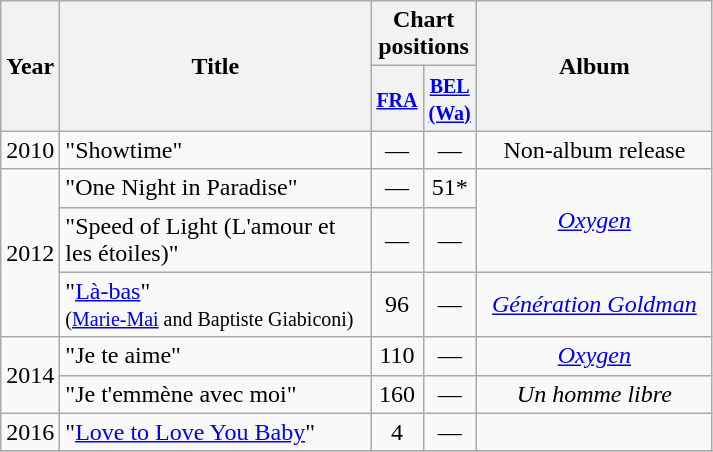<table class="wikitable">
<tr>
<th rowspan="2" width="10">Year</th>
<th style="width:200px;" rowspan="2">Title</th>
<th colspan="2">Chart positions<br></th>
<th style="width:150px;" rowspan="2">Album</th>
</tr>
<tr>
<th width="20"><small><a href='#'>FRA</a></small><br></th>
<th width="20"><small><a href='#'>BEL <br>(Wa)</a></small><br></th>
</tr>
<tr>
<td style="text-align:center;">2010</td>
<td>"Showtime"</td>
<td style="text-align:center;">—</td>
<td style="text-align:center;">—</td>
<td style="text-align:center;">Non-album release</td>
</tr>
<tr>
<td style="text-align:center;" rowspan="3">2012</td>
<td>"One Night in Paradise"</td>
<td style="text-align:center;">—</td>
<td style="text-align:center;">51*</td>
<td style="text-align:center;" rowspan="2"><em><a href='#'>Oxygen</a></em></td>
</tr>
<tr>
<td>"Speed of Light (L'amour et les étoiles)"</td>
<td style="text-align:center;">—</td>
<td style="text-align:center;">—</td>
</tr>
<tr>
<td>"<a href='#'>Là-bas</a>" <br><small>(<a href='#'>Marie-Mai</a> and Baptiste Giabiconi)</small></td>
<td style="text-align:center;">96</td>
<td style="text-align:center;">—</td>
<td style="text-align:center;"><em><a href='#'>Génération Goldman</a></em></td>
</tr>
<tr>
<td style="text-align:center;" rowspan="2">2014</td>
<td>"Je te aime"</td>
<td style="text-align:center;">110</td>
<td style="text-align:center;">—</td>
<td style="text-align:center;"><em><a href='#'>Oxygen</a></em></td>
</tr>
<tr>
<td>"Je t'emmène avec moi"</td>
<td style="text-align:center;">160</td>
<td style="text-align:center;">—</td>
<td style="text-align:center;"><em>Un homme libre</em></td>
</tr>
<tr>
<td style="text-align:center;">2016</td>
<td>"<a href='#'>Love to Love You Baby</a>"</td>
<td style="text-align:center;">4<br></td>
<td style="text-align:center;">—</td>
<td></td>
</tr>
<tr>
</tr>
</table>
